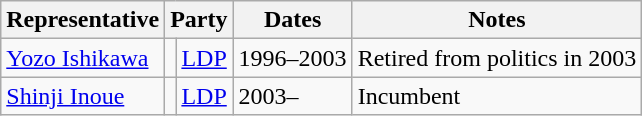<table class=wikitable>
<tr valign=bottom>
<th>Representative</th>
<th colspan="2">Party</th>
<th>Dates</th>
<th>Notes</th>
</tr>
<tr>
<td><a href='#'>Yozo Ishikawa</a></td>
<td bgcolor=></td>
<td><a href='#'>LDP</a></td>
<td>1996–2003</td>
<td>Retired from politics in 2003</td>
</tr>
<tr>
<td><a href='#'>Shinji Inoue</a></td>
<td bgcolor=></td>
<td><a href='#'>LDP</a></td>
<td>2003–</td>
<td>Incumbent</td>
</tr>
</table>
